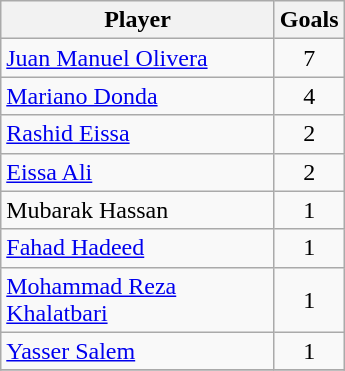<table class="wikitable" style="text-align: center;">
<tr>
<th width="175">Player</th>
<th width="20">Goals</th>
</tr>
<tr>
<td align=left> <a href='#'>Juan Manuel Olivera</a></td>
<td>7</td>
</tr>
<tr>
<td align=left> <a href='#'>Mariano Donda</a></td>
<td>4</td>
</tr>
<tr>
<td align=left> <a href='#'>Rashid Eissa</a></td>
<td>2</td>
</tr>
<tr>
<td align=left> <a href='#'>Eissa Ali</a></td>
<td>2</td>
</tr>
<tr>
<td align=left> Mubarak Hassan</td>
<td>1</td>
</tr>
<tr>
<td align=left> <a href='#'>Fahad Hadeed</a></td>
<td>1</td>
</tr>
<tr>
<td align=left> <a href='#'>Mohammad Reza Khalatbari</a></td>
<td>1</td>
</tr>
<tr>
<td align=left> <a href='#'>Yasser Salem</a></td>
<td>1</td>
</tr>
<tr>
</tr>
</table>
